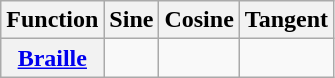<table class="wikitable" style="text-align:center">
<tr>
<th>Function</th>
<th>Sine</th>
<th>Cosine</th>
<th>Tangent</th>
</tr>
<tr>
<th><a href='#'>Braille</a></th>
<td></td>
<td></td>
<td></td>
</tr>
</table>
